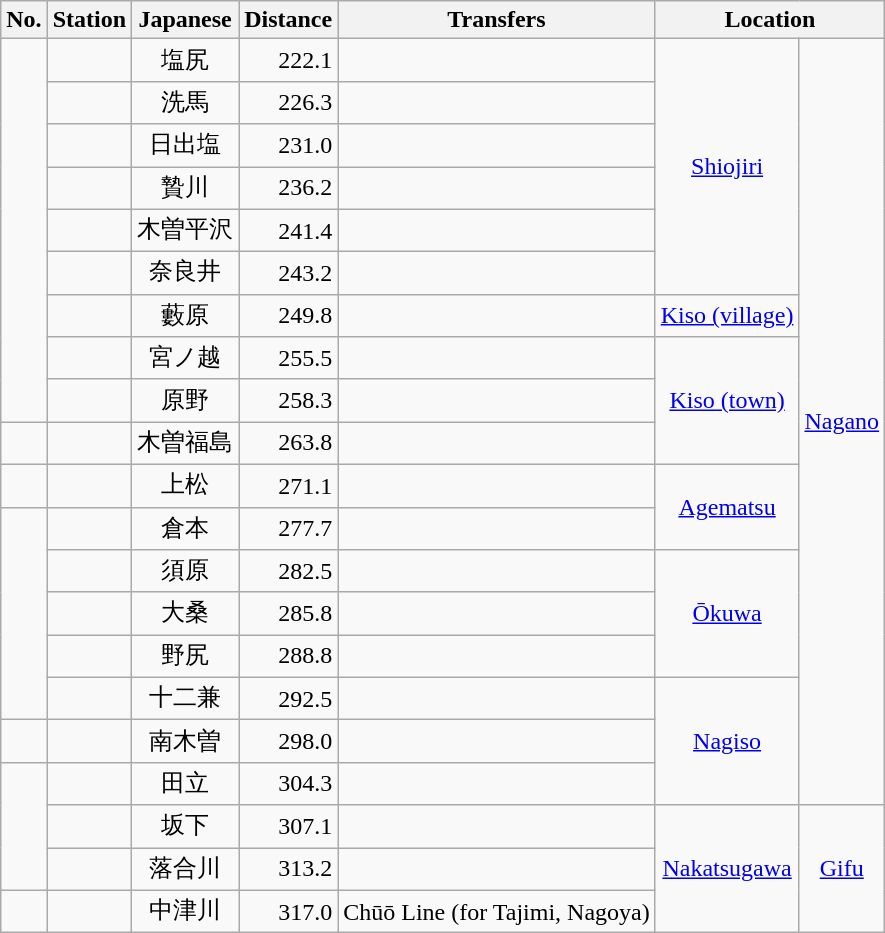<table class="wikitable">
<tr style="text-align: center;">
<th>No.</th>
<th>Station</th>
<th>Japanese</th>
<th>Distance</th>
<th>Transfers</th>
<th colspan="2">Location</th>
</tr>
<tr style="text-align: center;">
<td rowspan="9"></td>
<td style="text-align: left; "></td>
<td>塩尻</td>
<td style="text-align: right; ">222.1</td>
<td style="text-align: left; "></td>
<td rowspan="6"><a href='#'>Shiojiri</a></td>
<td rowspan="18"><a href='#'>Nagano</a></td>
</tr>
<tr style="text-align: center;">
<td style="text-align: left; "></td>
<td>洗馬</td>
<td style="text-align: right; ">226.3</td>
<td> </td>
</tr>
<tr style="text-align: center;">
<td style="text-align: left; "></td>
<td>日出塩</td>
<td style="text-align: right; ">231.0</td>
<td> </td>
</tr>
<tr style="text-align: center;">
<td style="text-align: left; "></td>
<td>贄川</td>
<td style="text-align: right; ">236.2</td>
<td> </td>
</tr>
<tr style="text-align: center;">
<td style="text-align: left; "></td>
<td>木曽平沢</td>
<td style="text-align: right; ">241.4</td>
<td> </td>
</tr>
<tr style="text-align: center;">
<td style="text-align: left; "></td>
<td>奈良井</td>
<td style="text-align: right; ">243.2</td>
<td> </td>
</tr>
<tr style="text-align: center;">
<td style="text-align: left; "></td>
<td>藪原</td>
<td style="text-align: right; ">249.8</td>
<td> </td>
<td><a href='#'>Kiso (village)</a></td>
</tr>
<tr style="text-align: center;">
<td style="text-align: left; "></td>
<td>宮ノ越</td>
<td style="text-align: right; ">255.5</td>
<td> </td>
<td rowspan="3"><a href='#'>Kiso (town)</a></td>
</tr>
<tr style="text-align: center;">
<td style="text-align: left; "></td>
<td>原野</td>
<td style="text-align: right; ">258.3</td>
<td> </td>
</tr>
<tr style="text-align: center;">
<td></td>
<td style="text-align: left; "></td>
<td>木曽福島</td>
<td style="text-align: right; ">263.8</td>
<td> </td>
</tr>
<tr style="text-align: center;">
<td></td>
<td style="text-align: left; "></td>
<td>上松</td>
<td style="text-align: right; ">271.1</td>
<td> </td>
<td rowspan="2"><a href='#'>Agematsu</a></td>
</tr>
<tr style="text-align: center;">
<td rowspan="5"></td>
<td style="text-align: left; "></td>
<td>倉本</td>
<td style="text-align: right; ">277.7</td>
<td> </td>
</tr>
<tr style="text-align: center;">
<td style="text-align: left; "></td>
<td>須原</td>
<td style="text-align: right; ">282.5</td>
<td> </td>
<td rowspan="3"><a href='#'>Ōkuwa</a></td>
</tr>
<tr style="text-align: center;">
<td style="text-align: left; "></td>
<td>大桑</td>
<td style="text-align: right; ">285.8</td>
<td> </td>
</tr>
<tr style="text-align: center;">
<td style="text-align: left; "></td>
<td>野尻</td>
<td style="text-align: right; ">288.8</td>
<td> </td>
</tr>
<tr style="text-align: center;">
<td style="text-align: left; "></td>
<td>十二兼</td>
<td style="text-align: right; ">292.5</td>
<td> </td>
<td rowspan="3"><a href='#'>Nagiso</a></td>
</tr>
<tr style="text-align: center;">
<td></td>
<td style="text-align: left; "></td>
<td>南木曽</td>
<td style="text-align: right; ">298.0</td>
<td> </td>
</tr>
<tr style="text-align: center;">
<td rowspan="3"></td>
<td style="text-align: left; "></td>
<td>田立</td>
<td style="text-align: right; ">304.3</td>
<td> </td>
</tr>
<tr style="text-align: center;">
<td style="text-align: left; "></td>
<td>坂下</td>
<td style="text-align: right; ">307.1</td>
<td> </td>
<td rowspan="3"><a href='#'>Nakatsugawa</a></td>
<td rowspan="3"><a href='#'>Gifu</a></td>
</tr>
<tr style="text-align: center;">
<td style="text-align: left; "></td>
<td>落合川</td>
<td style="text-align: right; ">313.2</td>
<td> </td>
</tr>
<tr style="text-align: center;">
<td></td>
<td style="text-align: left; "></td>
<td>中津川</td>
<td style="text-align: right; ">317.0</td>
<td style="text-align: left; "> Chūō Line (for Tajimi, Nagoya)</td>
</tr>
</table>
